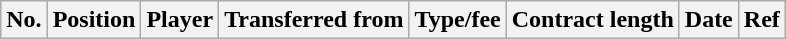<table class="wikitable plainrowheaders sortable" style="text-align:center; text-align:left">
<tr>
<th scope="col">No.</th>
<th scope="col">Position</th>
<th scope="col">Player</th>
<th scope="col">Transferred from</th>
<th scope="col">Type/fee</th>
<th scope="col">Contract length</th>
<th scope="col">Date</th>
<th class="unsortable" scope="col">Ref</th>
</tr>
</table>
